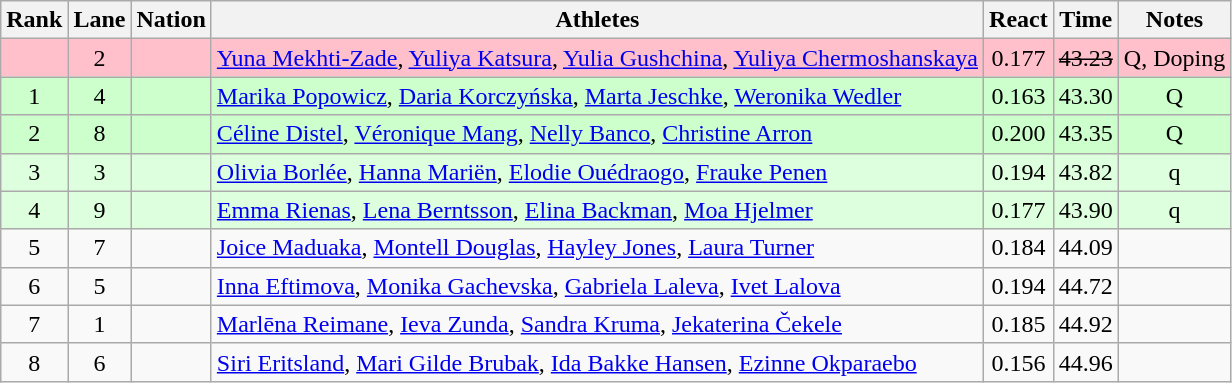<table class="wikitable sortable" style="text-align:center">
<tr>
<th>Rank</th>
<th>Lane</th>
<th>Nation</th>
<th>Athletes</th>
<th>React</th>
<th>Time</th>
<th>Notes</th>
</tr>
<tr bgcolor=pink>
<td></td>
<td>2</td>
<td align=left></td>
<td align=left><a href='#'>Yuna Mekhti-Zade</a>, <a href='#'>Yuliya Katsura</a>, <a href='#'>Yulia Gushchina</a>, <a href='#'>Yuliya Chermoshanskaya</a></td>
<td>0.177</td>
<td><s>43.23</s></td>
<td>Q, Doping</td>
</tr>
<tr bgcolor=ccffcc>
<td>1</td>
<td>4</td>
<td align=left></td>
<td align=left><a href='#'>Marika Popowicz</a>, <a href='#'>Daria Korczyńska</a>, <a href='#'>Marta Jeschke</a>, <a href='#'>Weronika Wedler</a></td>
<td>0.163</td>
<td>43.30</td>
<td>Q</td>
</tr>
<tr bgcolor=ccffcc>
<td>2</td>
<td>8</td>
<td align=left></td>
<td align=left><a href='#'>Céline Distel</a>, <a href='#'>Véronique Mang</a>, <a href='#'>Nelly Banco</a>, <a href='#'>Christine Arron</a></td>
<td>0.200</td>
<td>43.35</td>
<td>Q</td>
</tr>
<tr bgcolor=ddffdd>
<td>3</td>
<td>3</td>
<td align=left></td>
<td align=left><a href='#'>Olivia Borlée</a>, <a href='#'>Hanna Mariën</a>, <a href='#'>Elodie Ouédraogo</a>, <a href='#'>Frauke Penen</a></td>
<td>0.194</td>
<td>43.82</td>
<td>q</td>
</tr>
<tr bgcolor=ddffdd>
<td>4</td>
<td>9</td>
<td align=left></td>
<td align=left><a href='#'>Emma Rienas</a>, <a href='#'>Lena Berntsson</a>, <a href='#'>Elina Backman</a>, <a href='#'>Moa Hjelmer</a></td>
<td>0.177</td>
<td>43.90</td>
<td>q</td>
</tr>
<tr>
<td>5</td>
<td>7</td>
<td align=left></td>
<td align=left><a href='#'>Joice Maduaka</a>, <a href='#'>Montell Douglas</a>, <a href='#'>Hayley Jones</a>, <a href='#'>Laura Turner</a></td>
<td>0.184</td>
<td>44.09</td>
<td></td>
</tr>
<tr>
<td>6</td>
<td>5</td>
<td align=left></td>
<td align=left><a href='#'>Inna Eftimova</a>, <a href='#'>Monika Gachevska</a>, <a href='#'>Gabriela Laleva</a>, <a href='#'>Ivet Lalova</a></td>
<td>0.194</td>
<td>44.72</td>
<td></td>
</tr>
<tr>
<td>7</td>
<td>1</td>
<td align=left></td>
<td align=left><a href='#'>Marlēna Reimane</a>, <a href='#'>Ieva Zunda</a>, <a href='#'>Sandra Kruma</a>, <a href='#'>Jekaterina Čekele</a></td>
<td>0.185</td>
<td>44.92</td>
<td></td>
</tr>
<tr>
<td>8</td>
<td>6</td>
<td align=left></td>
<td align=left><a href='#'>Siri Eritsland</a>, <a href='#'>Mari Gilde Brubak</a>, <a href='#'>Ida Bakke Hansen</a>, <a href='#'>Ezinne Okparaebo</a></td>
<td>0.156</td>
<td>44.96</td>
<td></td>
</tr>
</table>
